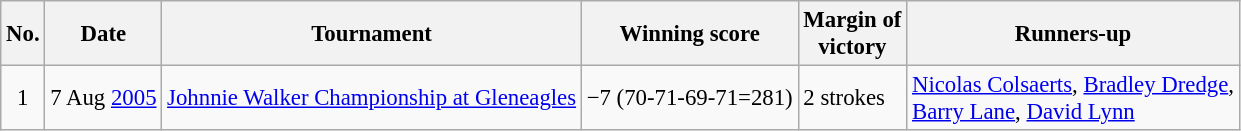<table class="wikitable" style="font-size:95%;">
<tr>
<th>No.</th>
<th>Date</th>
<th>Tournament</th>
<th>Winning score</th>
<th>Margin of<br>victory</th>
<th>Runners-up</th>
</tr>
<tr>
<td align=center>1</td>
<td align=right>7 Aug <a href='#'>2005</a></td>
<td><a href='#'>Johnnie Walker Championship at Gleneagles</a></td>
<td>−7 (70-71-69-71=281)</td>
<td>2 strokes</td>
<td> <a href='#'>Nicolas Colsaerts</a>,  <a href='#'>Bradley Dredge</a>,<br> <a href='#'>Barry Lane</a>,  <a href='#'>David Lynn</a></td>
</tr>
</table>
